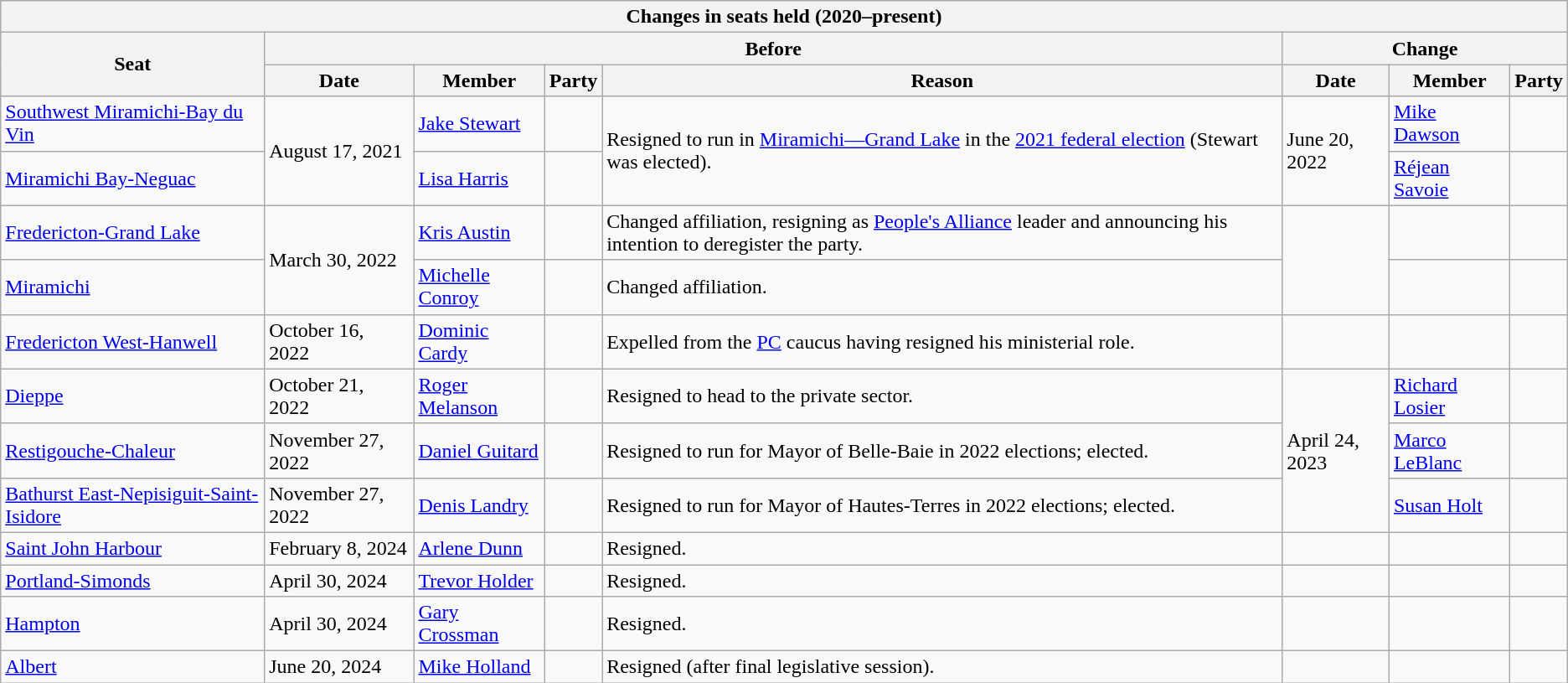<table class="wikitable" style="border: none;">
<tr>
<th colspan="8">Changes in seats held (2020–present)</th>
</tr>
<tr>
<th rowspan="2">Seat</th>
<th colspan="4">Before</th>
<th colspan="3">Change</th>
</tr>
<tr>
<th>Date</th>
<th>Member</th>
<th>Party</th>
<th>Reason</th>
<th>Date</th>
<th>Member</th>
<th>Party</th>
</tr>
<tr>
<td><a href='#'>Southwest Miramichi-Bay du Vin</a></td>
<td rowspan="2">August 17, 2021</td>
<td><a href='#'>Jake Stewart</a></td>
<td></td>
<td rowspan="2">Resigned to run in <a href='#'>Miramichi—Grand Lake</a> in the <a href='#'>2021 federal election</a> (Stewart was elected).</td>
<td rowspan="2">June 20, 2022</td>
<td><a href='#'>Mike Dawson</a></td>
<td></td>
</tr>
<tr>
<td><a href='#'>Miramichi Bay-Neguac</a></td>
<td><a href='#'>Lisa Harris</a></td>
<td></td>
<td><a href='#'>Réjean Savoie</a></td>
<td></td>
</tr>
<tr>
<td><a href='#'>Fredericton-Grand Lake</a></td>
<td rowspan="2">March 30, 2022</td>
<td><a href='#'>Kris Austin</a></td>
<td></td>
<td>Changed affiliation, resigning as <a href='#'>People's Alliance</a> leader and announcing his intention to deregister the party.</td>
<td rowspan="2"></td>
<td></td>
<td></td>
</tr>
<tr>
<td><a href='#'>Miramichi</a></td>
<td><a href='#'>Michelle Conroy</a></td>
<td></td>
<td>Changed affiliation.</td>
<td></td>
<td></td>
</tr>
<tr>
<td><a href='#'>Fredericton West-Hanwell</a></td>
<td>October 16, 2022</td>
<td><a href='#'>Dominic Cardy</a></td>
<td></td>
<td>Expelled from the <a href='#'>PC</a> caucus having resigned his ministerial role.</td>
<td></td>
<td></td>
<td></td>
</tr>
<tr>
<td><a href='#'>Dieppe</a></td>
<td>October 21, 2022</td>
<td><a href='#'>Roger Melanson</a></td>
<td></td>
<td>Resigned to head to the private sector.</td>
<td rowspan="3">April 24, 2023</td>
<td><a href='#'>Richard Losier</a></td>
<td></td>
</tr>
<tr>
<td><a href='#'>Restigouche-Chaleur</a></td>
<td>November 27, 2022</td>
<td><a href='#'>Daniel Guitard</a></td>
<td></td>
<td>Resigned to run for Mayor of Belle-Baie in 2022 elections; elected.</td>
<td><a href='#'>Marco LeBlanc</a></td>
<td></td>
</tr>
<tr>
<td><a href='#'>Bathurst East-Nepisiguit-Saint-Isidore</a></td>
<td>November 27, 2022</td>
<td><a href='#'>Denis Landry</a></td>
<td></td>
<td>Resigned to run for Mayor of Hautes-Terres in 2022 elections; elected.</td>
<td><a href='#'>Susan Holt</a></td>
<td></td>
</tr>
<tr>
<td><a href='#'>Saint John Harbour</a></td>
<td>February 8, 2024</td>
<td><a href='#'>Arlene Dunn</a></td>
<td></td>
<td>Resigned.</td>
<td></td>
<td></td>
<td></td>
</tr>
<tr>
<td><a href='#'>Portland-Simonds</a></td>
<td>April 30, 2024</td>
<td><a href='#'>Trevor Holder</a></td>
<td></td>
<td>Resigned.</td>
<td></td>
<td></td>
<td></td>
</tr>
<tr>
<td><a href='#'>Hampton</a></td>
<td>April 30, 2024</td>
<td><a href='#'>Gary Crossman</a></td>
<td></td>
<td>Resigned.</td>
<td></td>
<td></td>
<td></td>
</tr>
<tr>
<td><a href='#'>Albert</a></td>
<td>June 20, 2024</td>
<td><a href='#'>Mike Holland</a></td>
<td></td>
<td>Resigned (after final legislative session).</td>
<td></td>
<td></td>
<td></td>
</tr>
</table>
